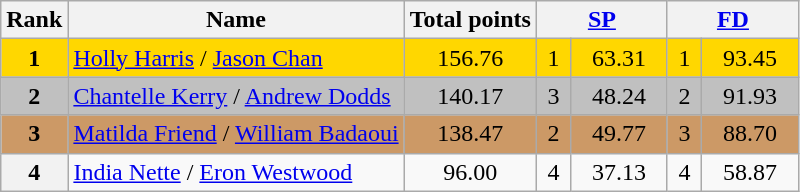<table class="wikitable sortable">
<tr>
<th>Rank</th>
<th>Name</th>
<th>Total points</th>
<th colspan="2" width="80px"><a href='#'>SP</a></th>
<th colspan="2" width="80px"><a href='#'>FD</a></th>
</tr>
<tr bgcolor="gold">
<td align="center"><strong>1</strong></td>
<td><a href='#'>Holly Harris</a> / <a href='#'>Jason Chan</a></td>
<td align="center">156.76</td>
<td align="center">1</td>
<td align="center">63.31</td>
<td align="center">1</td>
<td align="center">93.45</td>
</tr>
<tr bgcolor="silver">
<td align="center"><strong>2</strong></td>
<td><a href='#'>Chantelle Kerry</a> / <a href='#'>Andrew Dodds</a></td>
<td align="center">140.17</td>
<td align="center">3</td>
<td align="center">48.24</td>
<td align="center">2</td>
<td align="center">91.93</td>
</tr>
<tr bgcolor="cc9966">
<td align="center"><strong>3</strong></td>
<td><a href='#'>Matilda Friend</a> / <a href='#'>William Badaoui</a></td>
<td align="center">138.47</td>
<td align="center">2</td>
<td align="center">49.77</td>
<td align="center">3</td>
<td align="center">88.70</td>
</tr>
<tr>
<th>4</th>
<td><a href='#'>India Nette</a> / <a href='#'>Eron Westwood</a></td>
<td align="center">96.00</td>
<td align="center">4</td>
<td align="center">37.13</td>
<td align="center">4</td>
<td align="center">58.87</td>
</tr>
</table>
